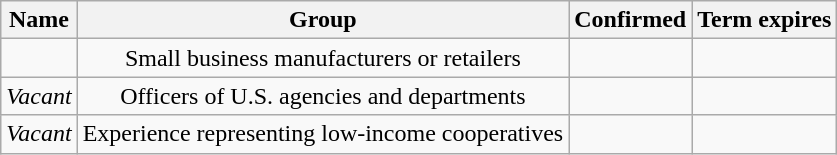<table class="wikitable sortable" style="text-align:center">
<tr>
<th>Name</th>
<th>Group</th>
<th>Confirmed</th>
<th>Term expires</th>
</tr>
<tr>
<td></td>
<td>Small business manufacturers or retailers</td>
<td></td>
<td></td>
</tr>
<tr>
<td><em>Vacant</em></td>
<td>Officers of U.S. agencies and departments</td>
<td></td>
<td></td>
</tr>
<tr>
<td><em>Vacant</em></td>
<td>Experience representing low-income cooperatives</td>
<td></td>
<td></td>
</tr>
</table>
